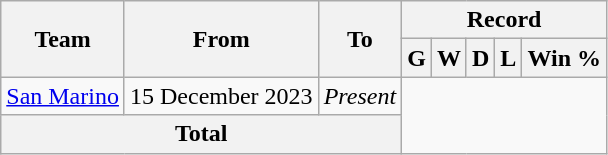<table class="wikitable" style="text-align: center">
<tr>
<th rowspan="2">Team</th>
<th rowspan="2">From</th>
<th rowspan="2">To</th>
<th colspan="5">Record</th>
</tr>
<tr>
<th>G</th>
<th>W</th>
<th>D</th>
<th>L</th>
<th>Win %</th>
</tr>
<tr>
<td align=left><a href='#'>San Marino</a></td>
<td align=left>15 December 2023</td>
<td align=left><em>Present</em><br></td>
</tr>
<tr>
<th colspan="3">Total<br></th>
</tr>
</table>
